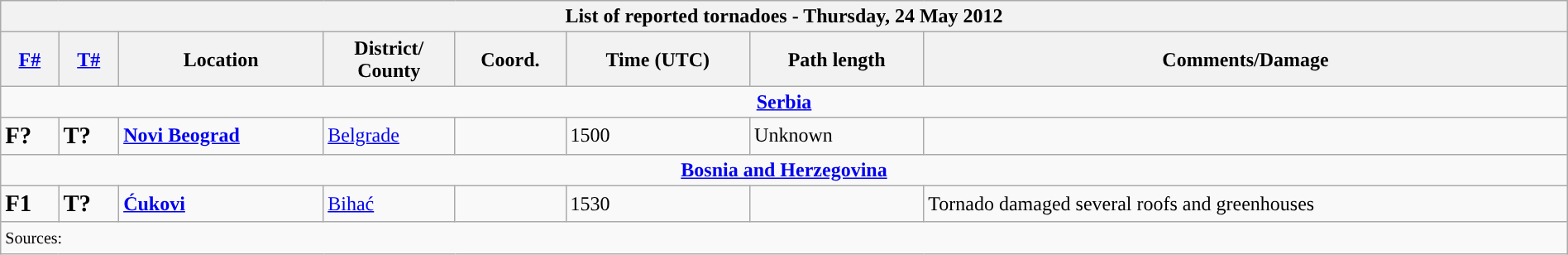<table class="wikitable collapsible" width="100%">
<tr>
<th colspan="8">List of reported tornadoes - Thursday, 24 May 2012</th>
</tr>
<tr>
<th><a href='#'>F#</a></th>
<th><a href='#'>T#</a></th>
<th>Location</th>
<th>District/<br>County</th>
<th>Coord.</th>
<th>Time (UTC)</th>
<th>Path length</th>
<th>Comments/Damage</th>
</tr>
<tr>
<td colspan="8" align=center><strong><a href='#'>Serbia</a></strong></td>
</tr>
<tr>
<td><big><strong>F?</strong></big></td>
<td><big><strong>T?</strong></big></td>
<td><strong><a href='#'>Novi Beograd</a></strong></td>
<td><a href='#'>Belgrade</a></td>
<td></td>
<td>1500</td>
<td>Unknown</td>
<td></td>
</tr>
<tr>
<td colspan="8" align=center><strong><a href='#'>Bosnia and Herzegovina</a></strong></td>
</tr>
<tr>
<td><big><strong>F1</strong></big></td>
<td><big><strong>T?</strong></big></td>
<td><strong><a href='#'>Ćukovi</a></strong></td>
<td><a href='#'>Bihać</a></td>
<td></td>
<td>1530</td>
<td></td>
<td>Tornado damaged several roofs and greenhouses</td>
</tr>
<tr>
<td colspan="8"><small>Sources:  </small></td>
</tr>
</table>
